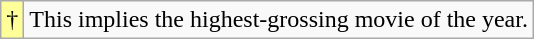<table class="wikitable">
<tr>
<td style="background-color:#FFFF99">†</td>
<td>This implies the highest-grossing movie of the year.</td>
</tr>
</table>
